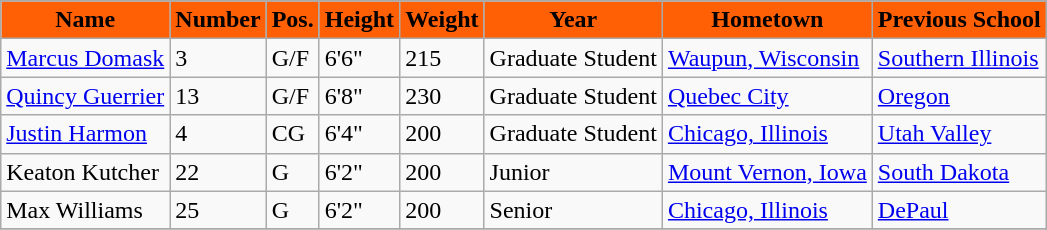<table class="wikitable sortable" border="1">
<tr style="text-align: center; background-color: #FF5F05; color: white">
</tr>
<tr style="background-color: white;">
<th style="background-color: #FF5F05"><span>Name</span></th>
<th style="background-color: #FF5F05"><span>Number</span></th>
<th style="background-color: #FF5F05"><span>Pos.</span></th>
<th style="background-color: #FF5F05"><span>Height</span></th>
<th style="background-color: #FF5F05"><span>Weight</span></th>
<th style="background-color: #FF5F05"><span>Year</span></th>
<th style="background-color: #FF5F05"><span>Hometown</span></th>
<th class="unsortable" style="background-color: #FF5F05"><span>Previous School</span></th>
</tr>
<tr>
<td><a href='#'>Marcus Domask</a></td>
<td>3</td>
<td>G/F</td>
<td>6'6"</td>
<td>215</td>
<td>Graduate Student</td>
<td><a href='#'>Waupun, Wisconsin</a></td>
<td><a href='#'>Southern Illinois</a></td>
</tr>
<tr>
<td><a href='#'>Quincy Guerrier</a></td>
<td>13</td>
<td>G/F</td>
<td>6'8"</td>
<td>230</td>
<td>Graduate Student</td>
<td><a href='#'>Quebec City</a></td>
<td><a href='#'>Oregon</a></td>
</tr>
<tr>
<td><a href='#'>Justin Harmon</a></td>
<td>4</td>
<td>CG</td>
<td>6'4"</td>
<td>200</td>
<td>Graduate Student</td>
<td><a href='#'>Chicago, Illinois</a></td>
<td><a href='#'>Utah Valley</a></td>
</tr>
<tr>
<td>Keaton Kutcher</td>
<td>22</td>
<td>G</td>
<td>6'2"</td>
<td>200</td>
<td>Junior</td>
<td><a href='#'>Mount Vernon, Iowa</a></td>
<td><a href='#'>South Dakota</a></td>
</tr>
<tr>
<td>Max Williams</td>
<td>25</td>
<td>G</td>
<td>6'2"</td>
<td>200</td>
<td>Senior</td>
<td><a href='#'>Chicago, Illinois</a></td>
<td><a href='#'>DePaul</a></td>
</tr>
<tr>
</tr>
</table>
